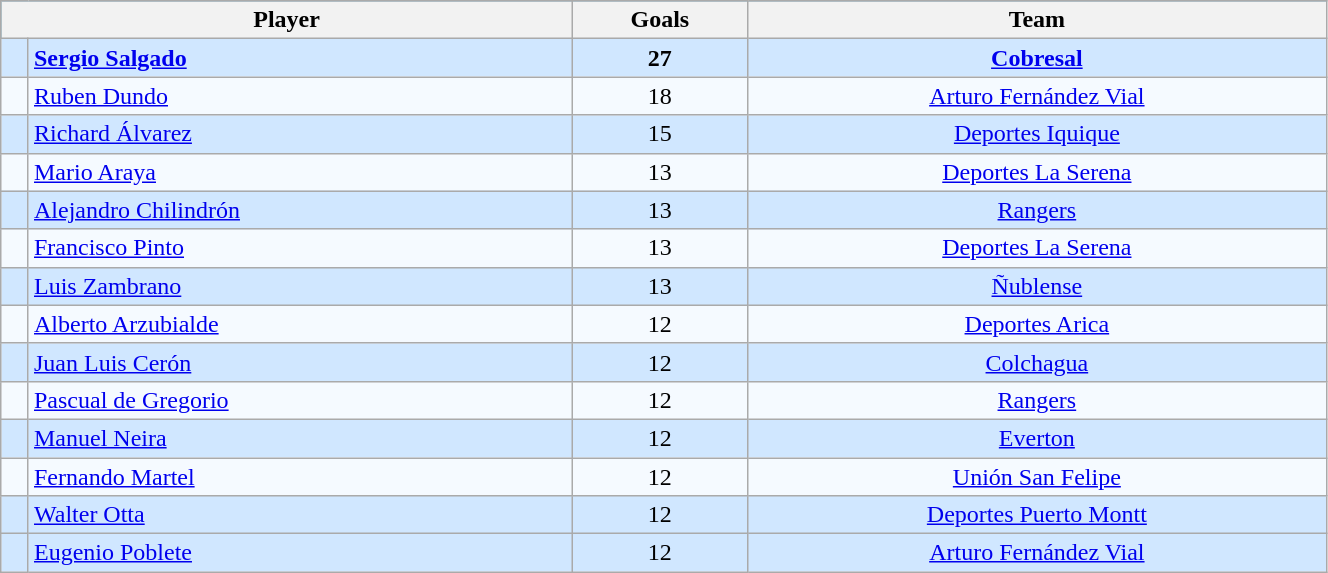<table class="wikitable" width=70%>
<tr bgcolor=#006699>
<th colspan=2 align=center>Player</th>
<th colspan=1 align=center>Goals</th>
<th colspan=1 align=center>Team</th>
</tr>
<tr align=center style="background:#D0E7FF;">
<td align=center></td>
<td align=left><strong><a href='#'>Sergio Salgado</a></strong></td>
<td><strong>27</strong></td>
<td><strong><a href='#'>Cobresal</a></strong></td>
</tr>
<tr align=center style="background:#F5FAFF;">
<td align=center></td>
<td align=left><a href='#'>Ruben Dundo</a></td>
<td>18</td>
<td><a href='#'>Arturo Fernández Vial</a></td>
</tr>
<tr align=center style="background:#D0E7FF;">
<td align=center></td>
<td align=left><a href='#'>Richard Álvarez</a></td>
<td>15</td>
<td><a href='#'>Deportes Iquique</a></td>
</tr>
<tr align=center style="background:#F5FAFF;">
<td align=center></td>
<td align=left><a href='#'>Mario Araya</a></td>
<td>13</td>
<td><a href='#'>Deportes La Serena</a></td>
</tr>
<tr align=center style="background:#D0E7FF;">
<td align=center></td>
<td align=left><a href='#'>Alejandro Chilindrón</a></td>
<td>13</td>
<td><a href='#'>Rangers</a></td>
</tr>
<tr align=center style="background:#F5FAFF;">
<td align=center></td>
<td align=left><a href='#'>Francisco Pinto</a></td>
<td>13</td>
<td><a href='#'>Deportes La Serena</a></td>
</tr>
<tr align=center style="background:#D0E7FF;">
<td align=center></td>
<td align=left><a href='#'>Luis Zambrano</a></td>
<td>13</td>
<td><a href='#'>Ñublense</a></td>
</tr>
<tr align=center style="background:#F5FAFF;">
<td align=center></td>
<td align=left><a href='#'>Alberto Arzubialde</a></td>
<td>12</td>
<td><a href='#'>Deportes Arica</a></td>
</tr>
<tr align=center style="background:#D0E7FF;">
<td align=center></td>
<td align=left><a href='#'>Juan Luis Cerón</a></td>
<td>12</td>
<td><a href='#'>Colchagua</a></td>
</tr>
<tr align=center style="background:#F5FAFF;">
<td align=center></td>
<td align=left><a href='#'>Pascual de Gregorio</a></td>
<td>12</td>
<td><a href='#'>Rangers</a></td>
</tr>
<tr align=center style="background:#D0E7FF;">
<td align=center></td>
<td align=left><a href='#'>Manuel Neira</a></td>
<td>12</td>
<td><a href='#'>Everton</a></td>
</tr>
<tr align=center style="background:#F5FAFF;">
<td align=center></td>
<td align=left><a href='#'>Fernando Martel</a></td>
<td>12</td>
<td><a href='#'>Unión San Felipe</a></td>
</tr>
<tr align=center style="background:#D0E7FF;">
<td align=center></td>
<td align=left><a href='#'>Walter Otta</a></td>
<td>12</td>
<td><a href='#'>Deportes Puerto Montt</a></td>
</tr>
<tr align=center style="background:#D0E7FF;">
<td align=center></td>
<td align=left><a href='#'>Eugenio Poblete</a></td>
<td>12</td>
<td><a href='#'>Arturo Fernández Vial</a></td>
</tr>
</table>
